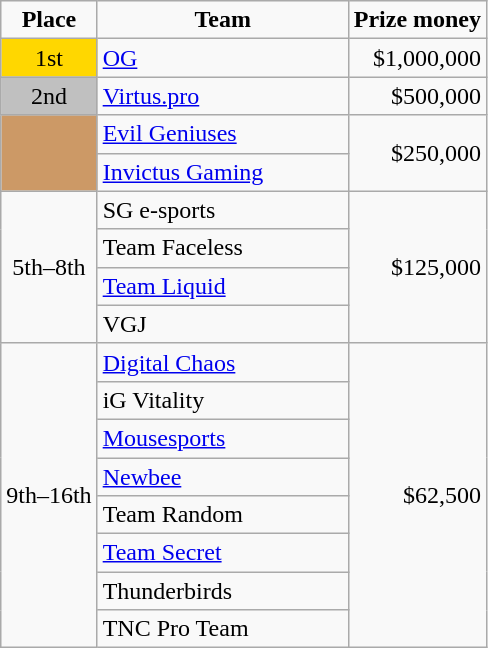<table class="wikitable" style="text-align:left">
<tr>
<td style="text-align:center"><strong>Place</strong></td>
<td style="text-align:center; width: 160px;"><strong>Team</strong></td>
<td style="text-align:center"><strong>Prize money</strong></td>
</tr>
<tr>
<td style="text-align:center; background:gold;">1st</td>
<td><a href='#'>OG</a></td>
<td style="text-align:right">$1,000,000</td>
</tr>
<tr>
<td style="text-align:center; background:silver;">2nd</td>
<td><a href='#'>Virtus.pro</a></td>
<td style="text-align:right">$500,000</td>
</tr>
<tr>
<td style="text-align:center; background:#c96;" rowspan="2"></td>
<td><a href='#'>Evil Geniuses</a></td>
<td style="text-align:right" rowspan="2">$250,000</td>
</tr>
<tr>
<td><a href='#'>Invictus Gaming</a></td>
</tr>
<tr>
<td style="text-align:center" rowspan="4">5th–8th</td>
<td>SG e-sports</td>
<td style="text-align:right" rowspan="4">$125,000</td>
</tr>
<tr>
<td>Team Faceless</td>
</tr>
<tr>
<td><a href='#'>Team Liquid</a></td>
</tr>
<tr>
<td>VGJ</td>
</tr>
<tr>
<td style="text-align:center" rowspan="8">9th–16th</td>
<td><a href='#'>Digital Chaos</a></td>
<td style="text-align:right" rowspan="8">$62,500</td>
</tr>
<tr>
<td>iG Vitality</td>
</tr>
<tr>
<td><a href='#'>Mousesports</a></td>
</tr>
<tr>
<td><a href='#'>Newbee</a></td>
</tr>
<tr>
<td>Team Random</td>
</tr>
<tr>
<td><a href='#'>Team Secret</a></td>
</tr>
<tr>
<td>Thunderbirds</td>
</tr>
<tr>
<td>TNC Pro Team</td>
</tr>
</table>
